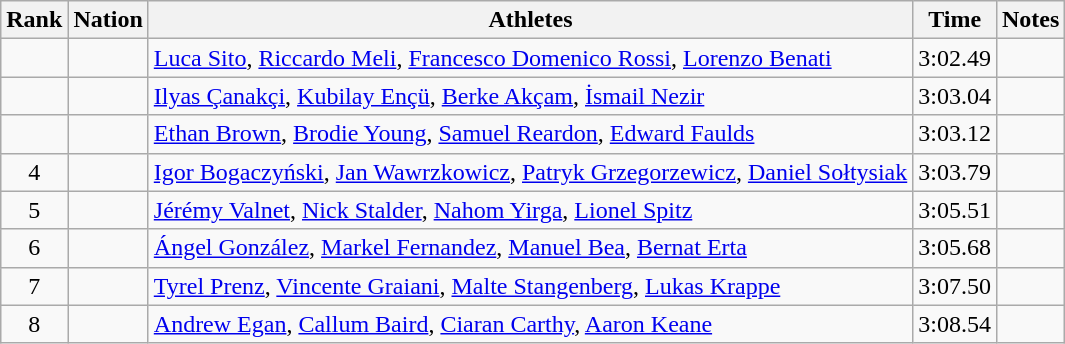<table class="wikitable sortable" style="text-align:center">
<tr>
<th>Rank</th>
<th>Nation</th>
<th>Athletes</th>
<th>Time</th>
<th>Notes</th>
</tr>
<tr>
<td></td>
<td align=left></td>
<td align=left><a href='#'>Luca Sito</a>, <a href='#'>Riccardo Meli</a>, <a href='#'>Francesco Domenico Rossi</a>,  <a href='#'>Lorenzo Benati</a></td>
<td>3:02.49</td>
<td></td>
</tr>
<tr>
<td></td>
<td align=left></td>
<td align=left><a href='#'>Ilyas Çanakçi</a>, <a href='#'>Kubilay Ençü</a>, <a href='#'>Berke Akçam</a>, <a href='#'>İsmail Nezir</a></td>
<td>3:03.04</td>
<td></td>
</tr>
<tr>
<td></td>
<td align=left></td>
<td align=left><a href='#'>Ethan Brown</a>, <a href='#'>Brodie Young</a>, <a href='#'>Samuel Reardon</a>, <a href='#'>Edward Faulds</a></td>
<td>3:03.12</td>
<td></td>
</tr>
<tr>
<td>4</td>
<td align=left></td>
<td align=left><a href='#'>Igor Bogaczyński</a>, <a href='#'>Jan Wawrzkowicz</a>, <a href='#'>Patryk Grzegorzewicz</a>, <a href='#'>Daniel Sołtysiak</a></td>
<td>3:03.79</td>
<td></td>
</tr>
<tr>
<td>5</td>
<td align=left></td>
<td align=left><a href='#'>Jérémy Valnet</a>, <a href='#'>Nick Stalder</a>, <a href='#'>Nahom Yirga</a>, <a href='#'>Lionel Spitz</a></td>
<td>3:05.51</td>
<td></td>
</tr>
<tr>
<td>6</td>
<td align=left></td>
<td align=left><a href='#'>Ángel González</a>, <a href='#'>Markel Fernandez</a>,  <a href='#'>Manuel Bea</a>, <a href='#'>Bernat Erta</a></td>
<td>3:05.68</td>
<td></td>
</tr>
<tr>
<td>7</td>
<td align=left></td>
<td align=left><a href='#'>Tyrel Prenz</a>, <a href='#'>Vincente Graiani</a>, <a href='#'>Malte Stangenberg</a>, <a href='#'>Lukas Krappe</a></td>
<td>3:07.50</td>
<td></td>
</tr>
<tr>
<td>8</td>
<td align=left></td>
<td align=left><a href='#'>Andrew Egan</a>, <a href='#'>Callum Baird</a>, <a href='#'>Ciaran Carthy</a>, <a href='#'>Aaron Keane</a></td>
<td>3:08.54</td>
<td></td>
</tr>
</table>
